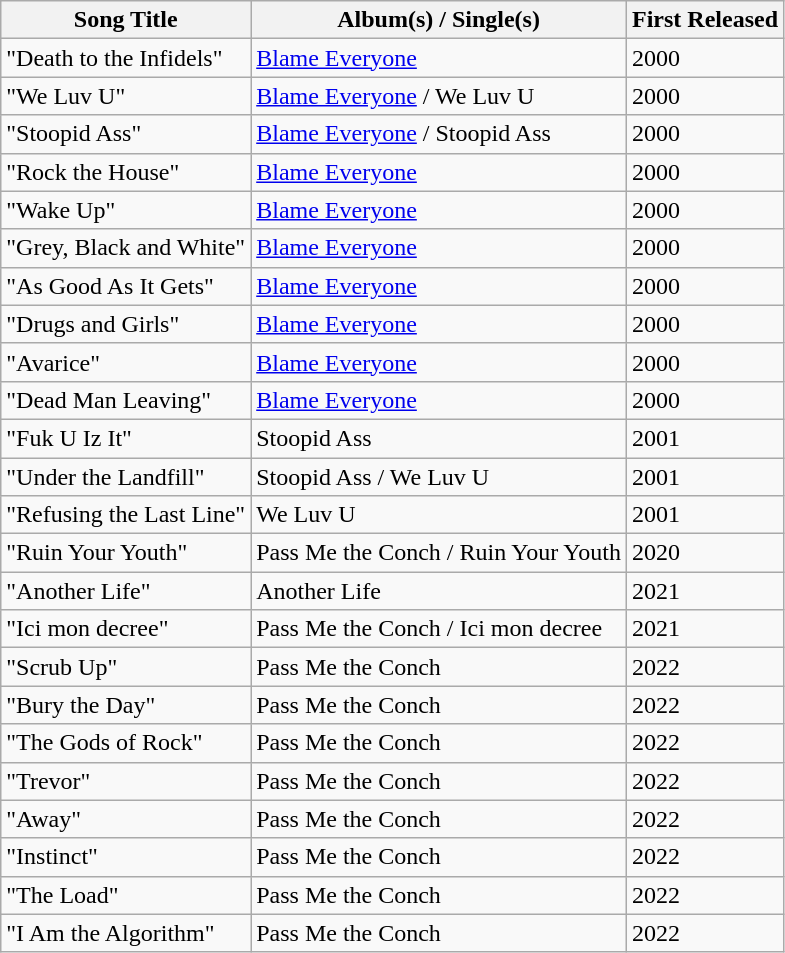<table class="wikitable sortable">
<tr>
<th>Song Title</th>
<th>Album(s) / Single(s)</th>
<th>First Released</th>
</tr>
<tr>
<td>"Death to the Infidels"</td>
<td><a href='#'>Blame Everyone</a></td>
<td>2000</td>
</tr>
<tr>
<td>"We Luv U"</td>
<td><a href='#'>Blame Everyone</a> / We Luv U</td>
<td>2000</td>
</tr>
<tr>
<td>"Stoopid Ass"</td>
<td><a href='#'>Blame Everyone</a> / Stoopid Ass</td>
<td>2000</td>
</tr>
<tr>
<td>"Rock the House"</td>
<td><a href='#'>Blame Everyone</a></td>
<td>2000</td>
</tr>
<tr>
<td>"Wake Up"</td>
<td><a href='#'>Blame Everyone</a></td>
<td>2000</td>
</tr>
<tr>
<td>"Grey, Black and White"</td>
<td><a href='#'>Blame Everyone</a></td>
<td>2000</td>
</tr>
<tr>
<td>"As Good As It Gets"</td>
<td><a href='#'>Blame Everyone</a></td>
<td>2000</td>
</tr>
<tr>
<td>"Drugs and Girls"</td>
<td><a href='#'>Blame Everyone</a></td>
<td>2000</td>
</tr>
<tr>
<td>"Avarice"</td>
<td><a href='#'>Blame Everyone</a></td>
<td>2000</td>
</tr>
<tr>
<td>"Dead Man Leaving"</td>
<td><a href='#'>Blame Everyone</a></td>
<td>2000</td>
</tr>
<tr>
<td>"Fuk U Iz It"</td>
<td>Stoopid Ass</td>
<td>2001</td>
</tr>
<tr>
<td>"Under the Landfill"</td>
<td>Stoopid Ass / We Luv U</td>
<td>2001</td>
</tr>
<tr>
<td>"Refusing the Last Line"</td>
<td>We Luv U</td>
<td>2001</td>
</tr>
<tr>
<td>"Ruin Your Youth"</td>
<td>Pass Me the Conch / Ruin Your Youth</td>
<td>2020</td>
</tr>
<tr>
<td>"Another Life"</td>
<td>Another Life</td>
<td>2021</td>
</tr>
<tr>
<td>"Ici mon decree"</td>
<td>Pass Me the Conch / Ici mon decree</td>
<td>2021</td>
</tr>
<tr>
<td>"Scrub Up"</td>
<td>Pass Me the Conch</td>
<td>2022</td>
</tr>
<tr>
<td>"Bury the Day"</td>
<td>Pass Me the Conch</td>
<td>2022</td>
</tr>
<tr>
<td>"The Gods of Rock"</td>
<td>Pass Me the Conch</td>
<td>2022</td>
</tr>
<tr>
<td>"Trevor"</td>
<td>Pass Me the Conch</td>
<td>2022</td>
</tr>
<tr>
<td>"Away"</td>
<td>Pass Me the Conch</td>
<td>2022</td>
</tr>
<tr>
<td>"Instinct"</td>
<td>Pass Me the Conch</td>
<td>2022</td>
</tr>
<tr>
<td>"The Load"</td>
<td>Pass Me the Conch</td>
<td>2022</td>
</tr>
<tr>
<td>"I Am the Algorithm"</td>
<td>Pass Me the Conch</td>
<td>2022</td>
</tr>
</table>
